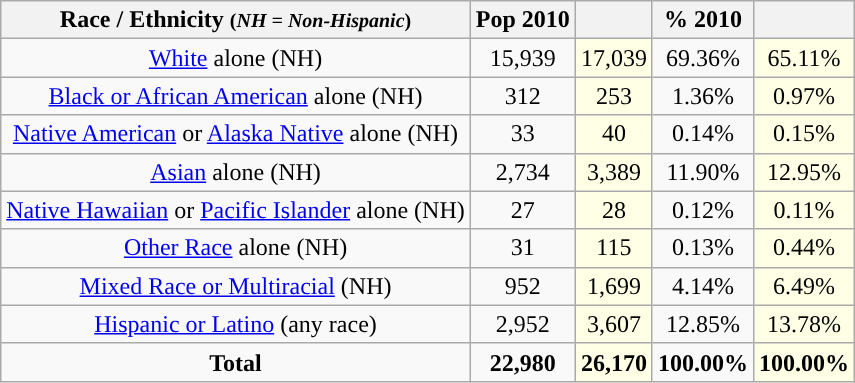<table class="wikitable" style="text-align:center;">
<tr>
<th>Race / Ethnicity <small>(<em>NH = Non-Hispanic</em>)</small></th>
<th>Pop 2010</th>
<th></th>
<th>% 2010</th>
<th></th>
</tr>
<tr>
<td><a href='#'>White</a> alone (NH)</td>
<td>15,939</td>
<td style='background: #ffffe6;'>17,039</td>
<td>69.36%</td>
<td style='background: #ffffe6;'>65.11%</td>
</tr>
<tr>
<td><a href='#'>Black or African American</a> alone (NH)</td>
<td>312</td>
<td style='background: #ffffe6;'>253</td>
<td>1.36%</td>
<td style='background: #ffffe6;'>0.97%</td>
</tr>
<tr>
<td><a href='#'>Native American</a> or <a href='#'>Alaska Native</a> alone (NH)</td>
<td>33</td>
<td style='background: #ffffe6;'>40</td>
<td>0.14%</td>
<td style='background: #ffffe6;'>0.15%</td>
</tr>
<tr>
<td><a href='#'>Asian</a> alone (NH)</td>
<td>2,734</td>
<td style='background: #ffffe6;'>3,389</td>
<td>11.90%</td>
<td style='background: #ffffe6;'>12.95%</td>
</tr>
<tr>
<td><a href='#'>Native Hawaiian</a> or <a href='#'>Pacific Islander</a> alone (NH)</td>
<td>27</td>
<td style='background: #ffffe6;'>28</td>
<td>0.12%</td>
<td style='background: #ffffe6;'>0.11%</td>
</tr>
<tr>
<td><a href='#'>Other Race</a> alone (NH)</td>
<td>31</td>
<td style='background: #ffffe6;'>115</td>
<td>0.13%</td>
<td style='background: #ffffe6;'>0.44%</td>
</tr>
<tr>
<td><a href='#'>Mixed Race or Multiracial</a> (NH)</td>
<td>952</td>
<td style='background: #ffffe6;'>1,699</td>
<td>4.14%</td>
<td style='background: #ffffe6;'>6.49%</td>
</tr>
<tr>
<td><a href='#'>Hispanic or Latino</a> (any race)</td>
<td>2,952</td>
<td style='background: #ffffe6;'>3,607</td>
<td>12.85%</td>
<td style='background: #ffffe6;'>13.78%</td>
</tr>
<tr>
<td><strong>Total</strong></td>
<td><strong>22,980</strong></td>
<td style='background: #ffffe6;'><strong>26,170</strong></td>
<td><strong>100.00%</strong></td>
<td style='background: #ffffe6;'><strong>100.00%</strong></td>
</tr>
</table>
